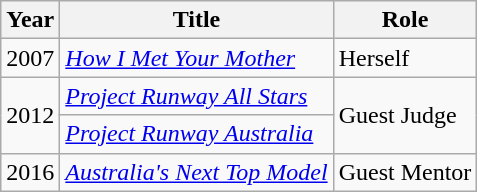<table class="wikitable plainrowheaders sortable">
<tr>
<th scope="col">Year</th>
<th scope="col">Title</th>
<th scope="col">Role</th>
</tr>
<tr>
<td>2007</td>
<td><em><a href='#'>How I Met Your Mother</a></em></td>
<td>Herself</td>
</tr>
<tr>
<td rowspan =2>2012</td>
<td><em><a href='#'>Project Runway All Stars</a></em></td>
<td rowspan =2>Guest Judge</td>
</tr>
<tr>
<td><em><a href='#'>Project Runway Australia</a></em></td>
</tr>
<tr>
<td>2016</td>
<td><em><a href='#'>Australia's Next Top Model</a></em></td>
<td>Guest Mentor</td>
</tr>
</table>
